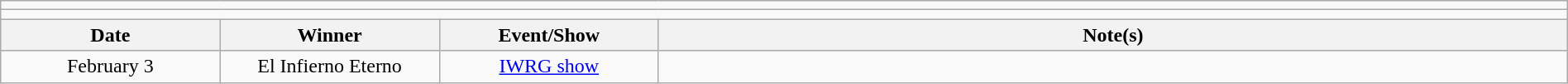<table class="wikitable" style="text-align:center; width:100%;">
<tr>
<td colspan="4"></td>
</tr>
<tr>
<td colspan="4"><strong></strong></td>
</tr>
<tr>
<th width=14%>Date</th>
<th width=14%>Winner</th>
<th width=14%>Event/Show</th>
<th width=58%>Note(s)</th>
</tr>
<tr>
<td>February 3</td>
<td>El Infierno Eterno<br></td>
<td><a href='#'>IWRG show</a></td>
<td></td>
</tr>
</table>
